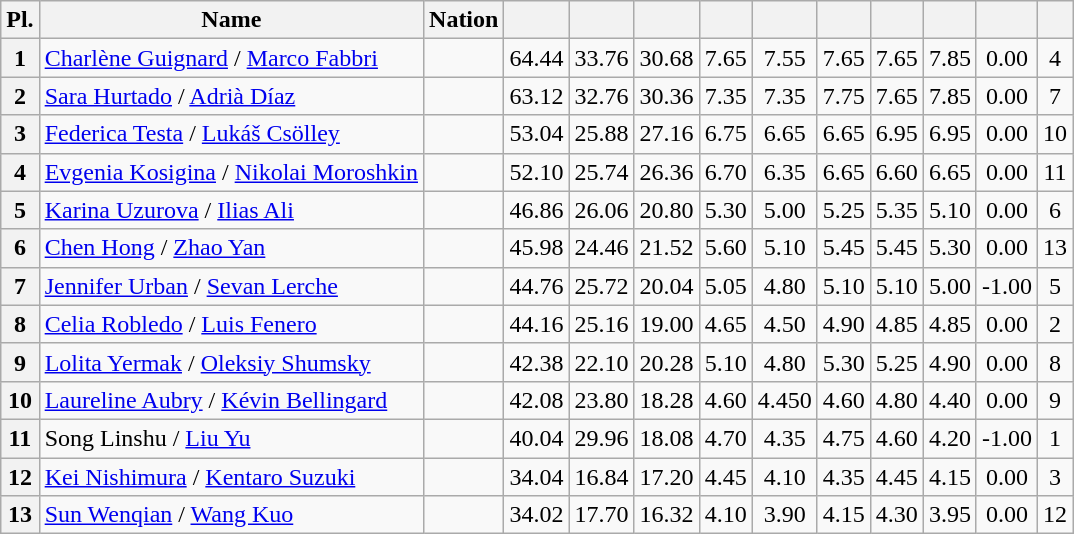<table class="wikitable sortable" style="text-align:center">
<tr>
<th>Pl.</th>
<th>Name</th>
<th>Nation</th>
<th></th>
<th></th>
<th></th>
<th></th>
<th></th>
<th></th>
<th></th>
<th></th>
<th></th>
<th></th>
</tr>
<tr>
<th>1</th>
<td align=left><a href='#'>Charlène Guignard</a> / <a href='#'>Marco Fabbri</a></td>
<td align=left></td>
<td>64.44</td>
<td>33.76</td>
<td>30.68</td>
<td>7.65</td>
<td>7.55</td>
<td>7.65</td>
<td>7.65</td>
<td>7.85</td>
<td>0.00</td>
<td>4</td>
</tr>
<tr>
<th>2</th>
<td align=left><a href='#'>Sara Hurtado</a> / <a href='#'>Adrià Díaz</a></td>
<td align=left></td>
<td>63.12</td>
<td>32.76</td>
<td>30.36</td>
<td>7.35</td>
<td>7.35</td>
<td>7.75</td>
<td>7.65</td>
<td>7.85</td>
<td>0.00</td>
<td>7</td>
</tr>
<tr>
<th>3</th>
<td align=left><a href='#'>Federica Testa</a> / <a href='#'>Lukáš Csölley</a></td>
<td align=left></td>
<td>53.04</td>
<td>25.88</td>
<td>27.16</td>
<td>6.75</td>
<td>6.65</td>
<td>6.65</td>
<td>6.95</td>
<td>6.95</td>
<td>0.00</td>
<td>10</td>
</tr>
<tr>
<th>4</th>
<td align=left><a href='#'>Evgenia Kosigina</a> / <a href='#'>Nikolai Moroshkin</a></td>
<td align=left></td>
<td>52.10</td>
<td>25.74</td>
<td>26.36</td>
<td>6.70</td>
<td>6.35</td>
<td>6.65</td>
<td>6.60</td>
<td>6.65</td>
<td>0.00</td>
<td>11</td>
</tr>
<tr>
<th>5</th>
<td align=left><a href='#'>Karina Uzurova</a> / <a href='#'>Ilias Ali</a></td>
<td align=left></td>
<td>46.86</td>
<td>26.06</td>
<td>20.80</td>
<td>5.30</td>
<td>5.00</td>
<td>5.25</td>
<td>5.35</td>
<td>5.10</td>
<td>0.00</td>
<td>6</td>
</tr>
<tr>
<th>6</th>
<td align=left><a href='#'>Chen Hong</a> / <a href='#'>Zhao Yan</a></td>
<td align=left></td>
<td>45.98</td>
<td>24.46</td>
<td>21.52</td>
<td>5.60</td>
<td>5.10</td>
<td>5.45</td>
<td>5.45</td>
<td>5.30</td>
<td>0.00</td>
<td>13</td>
</tr>
<tr>
<th>7</th>
<td align=left><a href='#'>Jennifer Urban</a> / <a href='#'>Sevan Lerche</a></td>
<td align=left></td>
<td>44.76</td>
<td>25.72</td>
<td>20.04</td>
<td>5.05</td>
<td>4.80</td>
<td>5.10</td>
<td>5.10</td>
<td>5.00</td>
<td>-1.00</td>
<td>5</td>
</tr>
<tr>
<th>8</th>
<td align=left><a href='#'>Celia Robledo</a> / <a href='#'>Luis Fenero</a></td>
<td align=left></td>
<td>44.16</td>
<td>25.16</td>
<td>19.00</td>
<td>4.65</td>
<td>4.50</td>
<td>4.90</td>
<td>4.85</td>
<td>4.85</td>
<td>0.00</td>
<td>2</td>
</tr>
<tr>
<th>9</th>
<td align=left><a href='#'>Lolita Yermak</a> / <a href='#'>Oleksiy Shumsky</a></td>
<td align=left></td>
<td>42.38</td>
<td>22.10</td>
<td>20.28</td>
<td>5.10</td>
<td>4.80</td>
<td>5.30</td>
<td>5.25</td>
<td>4.90</td>
<td>0.00</td>
<td>8</td>
</tr>
<tr>
<th>10</th>
<td align=left><a href='#'>Laureline Aubry</a> / <a href='#'>Kévin Bellingard</a></td>
<td align=left></td>
<td>42.08</td>
<td>23.80</td>
<td>18.28</td>
<td>4.60</td>
<td>4.450</td>
<td>4.60</td>
<td>4.80</td>
<td>4.40</td>
<td>0.00</td>
<td>9</td>
</tr>
<tr>
<th>11</th>
<td align=left>Song Linshu / <a href='#'>Liu Yu</a></td>
<td align=left></td>
<td>40.04</td>
<td>29.96</td>
<td>18.08</td>
<td>4.70</td>
<td>4.35</td>
<td>4.75</td>
<td>4.60</td>
<td>4.20</td>
<td>-1.00</td>
<td>1</td>
</tr>
<tr>
<th>12</th>
<td align=left><a href='#'>Kei Nishimura</a> / <a href='#'>Kentaro Suzuki</a></td>
<td align=left></td>
<td>34.04</td>
<td>16.84</td>
<td>17.20</td>
<td>4.45</td>
<td>4.10</td>
<td>4.35</td>
<td>4.45</td>
<td>4.15</td>
<td>0.00</td>
<td>3</td>
</tr>
<tr>
<th>13</th>
<td align=left><a href='#'>Sun Wenqian</a> / <a href='#'>Wang Kuo</a></td>
<td align=left></td>
<td>34.02</td>
<td>17.70</td>
<td>16.32</td>
<td>4.10</td>
<td>3.90</td>
<td>4.15</td>
<td>4.30</td>
<td>3.95</td>
<td>0.00</td>
<td>12</td>
</tr>
</table>
